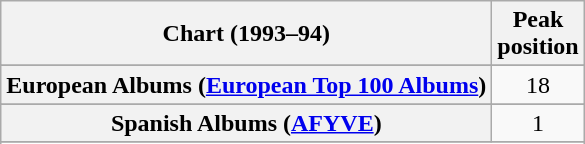<table class="wikitable plainrowheaders" style="text-align:center">
<tr>
<th scope="col">Chart (1993–94)</th>
<th scope="col">Peak<br>position</th>
</tr>
<tr>
</tr>
<tr>
</tr>
<tr>
<th scope="row">European Albums (<a href='#'>European Top 100 Albums</a>)</th>
<td>18</td>
</tr>
<tr>
</tr>
<tr>
<th scope="row">Spanish Albums (<a href='#'>AFYVE</a>)</th>
<td align="center">1</td>
</tr>
<tr>
</tr>
<tr>
</tr>
</table>
